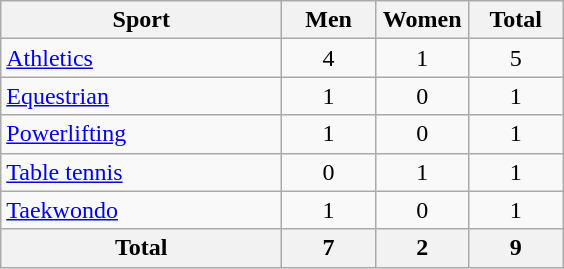<table class="wikitable sortable" style=text-align:center>
<tr>
<th width=180>Sport</th>
<th width=55>Men</th>
<th width=55>Women</th>
<th width=55>Total</th>
</tr>
<tr>
<td align=left><a href='#'>Athletics</a></td>
<td>4</td>
<td>1</td>
<td>5</td>
</tr>
<tr>
<td align=left><a href='#'>Equestrian</a></td>
<td>1</td>
<td>0</td>
<td>1</td>
</tr>
<tr>
<td align=left><a href='#'>Powerlifting</a></td>
<td>1</td>
<td>0</td>
<td>1</td>
</tr>
<tr>
<td align=left><a href='#'>Table tennis</a></td>
<td>0</td>
<td>1</td>
<td>1</td>
</tr>
<tr>
<td align=left><a href='#'>Taekwondo</a></td>
<td>1</td>
<td>0</td>
<td>1</td>
</tr>
<tr>
<th>Total</th>
<th>7</th>
<th>2</th>
<th>9</th>
</tr>
</table>
